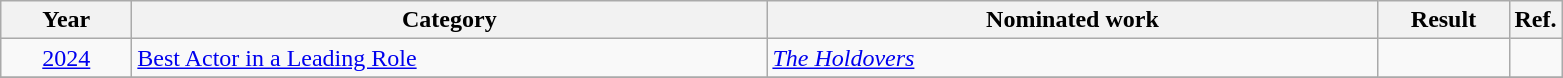<table class=wikitable>
<tr>
<th scope="col" style="width:5em;">Year</th>
<th scope="col" style="width:26em;">Category</th>
<th scope="col" style="width:25em;">Nominated work</th>
<th scope="col" style="width:5em;">Result</th>
<th>Ref.</th>
</tr>
<tr>
<td style="text-align:center;"><a href='#'>2024</a></td>
<td><a href='#'>Best Actor in a Leading Role</a></td>
<td><em><a href='#'>The Holdovers</a></em></td>
<td></td>
<td></td>
</tr>
<tr>
</tr>
</table>
